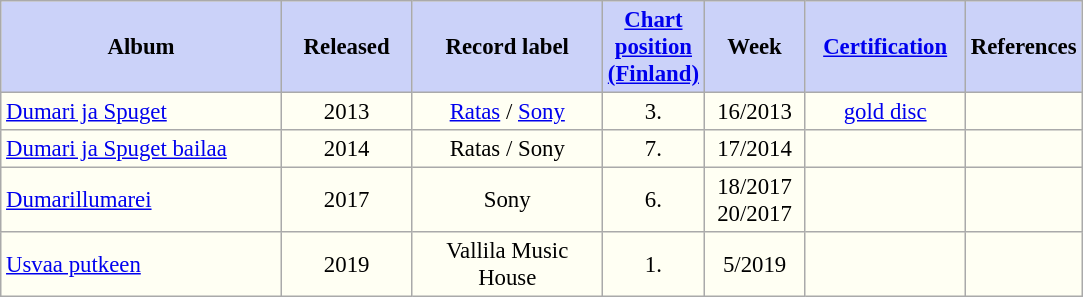<table class="wikitable" style="font-size:95%; text-align:center; background:#FFFFF3">
<tr>
<th width=180 style=background:#CBD2F9>Album</th>
<th width=80 style=background:#CBD2F9>Released</th>
<th width=120 style=background:#CBD2F9>Record label</th>
<th width=60 style=background:#CBD2F9><a href='#'>Chart position (Finland)</a></th>
<th width=60 style=background:#CBD2F9>Week</th>
<th width=100 style=background:#CBD2F9><a href='#'>Certification</a></th>
<th width=60 style=background:#CBD2F9>References</th>
</tr>
<tr>
<td align=left><a href='#'>Dumari ja Spuget</a></td>
<td>2013</td>
<td><a href='#'>Ratas</a> / <a href='#'>Sony</a></td>
<td>3.</td>
<td>16/2013</td>
<td> <a href='#'>gold disc</a></td>
<td></td>
</tr>
<tr>
<td align=left><a href='#'>Dumari ja Spuget bailaa</a></td>
<td>2014</td>
<td>Ratas / Sony</td>
<td>7.</td>
<td>17/2014</td>
<td></td>
<td></td>
</tr>
<tr>
<td align=left><a href='#'>Dumarillumarei</a></td>
<td>2017</td>
<td>Sony</td>
<td>6.</td>
<td>18/2017<br>20/2017</td>
<td></td>
<td></td>
</tr>
<tr>
<td align=left><a href='#'>Usvaa putkeen</a></td>
<td>2019</td>
<td>Vallila Music House</td>
<td>1.</td>
<td>5/2019</td>
<td></td>
<td></td>
</tr>
</table>
